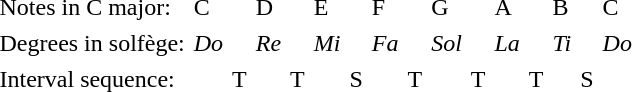<table border=0 cellspacing=0 cellpadding=3>
<tr>
<td> </td>
<td>Notes in C major:</td>
<td>C</td>
<td> </td>
<td>D</td>
<td> </td>
<td>E</td>
<td> </td>
<td>F</td>
<td> </td>
<td>G</td>
<td> </td>
<td>A</td>
<td> </td>
<td>B</td>
<td> </td>
<td>C</td>
</tr>
<tr>
<td> </td>
<td>Degrees in solfège:</td>
<td><em>Do</em></td>
<td> </td>
<td><em>Re</em></td>
<td> </td>
<td><em>Mi</em></td>
<td> </td>
<td><em>Fa</em></td>
<td> </td>
<td><em>Sol</em></td>
<td> </td>
<td><em>La</em></td>
<td> </td>
<td><em>Ti</em></td>
<td> </td>
<td><em>Do</em></td>
</tr>
<tr>
<td> </td>
<td>Interval sequence:</td>
<td> </td>
<td>T</td>
<td> </td>
<td>T</td>
<td> </td>
<td>S</td>
<td> </td>
<td>T</td>
<td> </td>
<td>T</td>
<td> </td>
<td>T</td>
<td> </td>
<td>S</td>
<td> </td>
</tr>
</table>
